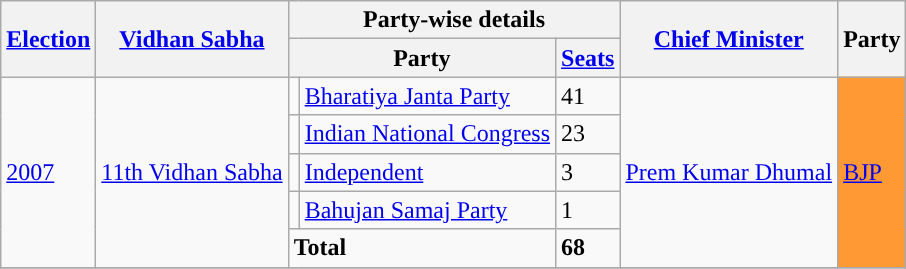<table class="wikitable sortable">
<tr>
<th rowspan="2"><a href='#'>Election</a></th>
<th rowspan="2"><a href='#'>Vidhan Sabha</a></th>
<th colspan="3">Party-wise details</th>
<th rowspan="2"><a href='#'>Chief Minister</a></th>
<th rowspan="2">Party</th>
</tr>
<tr>
<th colspan="2">Party</th>
<th><a href='#'>Seats</a></th>
</tr>
<tr>
<td rowspan="5"><a href='#'>2007</a></td>
<td rowspan="5"><a href='#'>11th Vidhan Sabha</a></td>
<td style="background-color: "></td>
<td><a href='#'>Bharatiya Janta Party</a></td>
<td>41</td>
<td rowspan="5"><a href='#'>Prem Kumar Dhumal</a></td>
<td rowspan="5"; bgcolor=#FF9933><a href='#'>BJP</a></td>
</tr>
<tr>
<td style="background-color: "></td>
<td><a href='#'>Indian National Congress</a></td>
<td>23</td>
</tr>
<tr>
<td style="background-color: "></td>
<td><a href='#'>Independent</a></td>
<td>3</td>
</tr>
<tr>
<td style="background-color: "></td>
<td><a href='#'>Bahujan Samaj Party</a></td>
<td>1</td>
</tr>
<tr>
<td colspan="2"><strong>Total</strong></td>
<td><strong>68</strong></td>
</tr>
<tr>
</tr>
</table>
